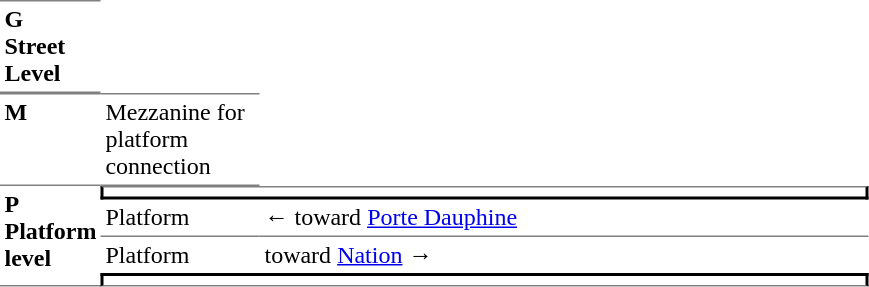<table border=0 cellspacing=0 cellpadding=3>
<tr>
<td style="border-bottom:solid 1px gray;border-top:solid 1px gray;" width=50 valign=top><strong>G<br>Street Level</strong></td>
</tr>
<tr>
<td style="border-bottom:solid 1px gray;border-top:solid 1px gray;" valign=top><strong>M</strong></td>
<td style="border-top:solid 1px gray;border-bottom:solid 1px gray;" width=100 valign=top>Mezzanine for platform connection</td>
</tr>
<tr>
<td style="border-bottom:solid 1px gray;" rowspan=5 valign=top><strong>P<br>Platform level</strong></td>
<td style="border-top:solid 1px gray;border-right:solid 2px black;border-left:solid 2px black;border-bottom:solid 2px black;text-align:center;" colspan=2></td>
</tr>
<tr>
<td style="border-bottom:solid 1px gray;" width=100>Platform </td>
<td style="border-bottom:solid 1px gray;" width=400>←   toward <a href='#'>Porte Dauphine</a> </td>
</tr>
<tr>
<td>Platform </td>
<td>   toward <a href='#'>Nation</a>  →</td>
</tr>
<tr>
<td style="border-top:solid 2px black;border-right:solid 2px black;border-left:solid 2px black;border-bottom:solid 1px gray;text-align:center;" colspan=2></td>
</tr>
</table>
